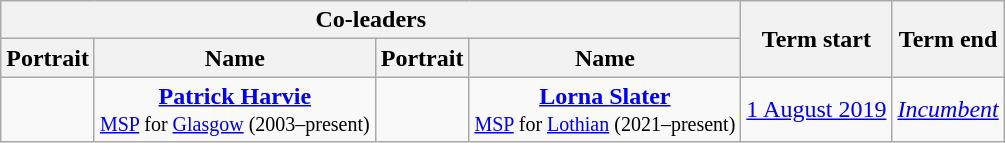<table class="wikitable" style="text-align:center">
<tr>
<th colspan="4">Co-leaders</th>
<th rowspan="2">Term start</th>
<th rowspan="2">Term end</th>
</tr>
<tr>
<th>Portrait</th>
<th>Name</th>
<th>Portrait</th>
<th>Name</th>
</tr>
<tr>
<td></td>
<td><strong><a href='#'>Patrick Harvie</a></strong><br><small><a href='#'>MSP</a> for <a href='#'>Glasgow</a> (2003–present)</small></td>
<td></td>
<td><strong><a href='#'>Lorna Slater</a></strong><br><small><a href='#'>MSP</a> for <a href='#'>Lothian</a> (2021–present)</small></td>
<td><a href='#'>1 August 2019</a></td>
<td><em><a href='#'>Incumbent</a></em></td>
</tr>
</table>
